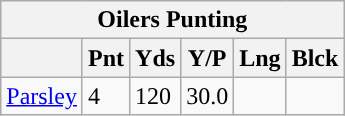<table class="wikitable">
<tr>
<th colspan="6">Oilers Punting</th>
</tr>
<tr>
<th></th>
<th>Pnt</th>
<th>Yds</th>
<th>Y/P</th>
<th>Lng</th>
<th>Blck</th>
</tr>
<tr>
<td><a href='#'>Parsley</a></td>
<td>4</td>
<td>120</td>
<td>30.0</td>
<td></td>
<td></td>
</tr>
</table>
